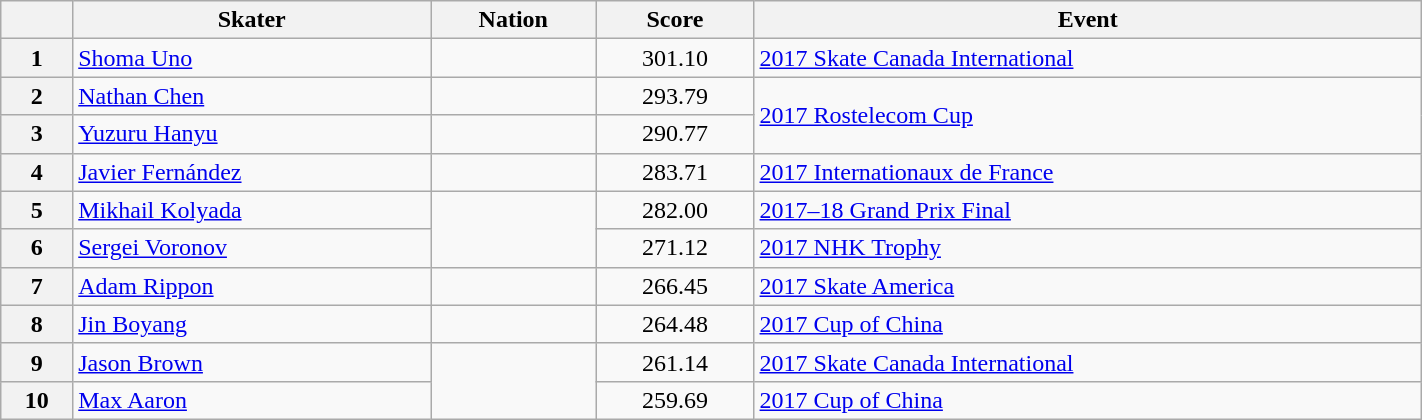<table class="wikitable sortable" style="text-align:left; width:75%">
<tr>
<th scope="col"></th>
<th scope="col">Skater</th>
<th scope="col">Nation</th>
<th scope="col">Score</th>
<th scope="col">Event</th>
</tr>
<tr>
<th scope="row">1</th>
<td><a href='#'>Shoma Uno</a></td>
<td></td>
<td style="text-align:center;">301.10</td>
<td><a href='#'>2017 Skate Canada International</a></td>
</tr>
<tr>
<th scope="row">2</th>
<td><a href='#'>Nathan Chen</a></td>
<td></td>
<td style="text-align:center;">293.79</td>
<td rowspan="2"><a href='#'>2017 Rostelecom Cup</a></td>
</tr>
<tr>
<th scope="row">3</th>
<td><a href='#'>Yuzuru Hanyu</a></td>
<td></td>
<td style="text-align:center;">290.77</td>
</tr>
<tr>
<th scope="row">4</th>
<td><a href='#'>Javier Fernández</a></td>
<td></td>
<td style="text-align:center;">283.71</td>
<td><a href='#'>2017 Internationaux de France</a></td>
</tr>
<tr>
<th scope="row">5</th>
<td><a href='#'>Mikhail Kolyada</a></td>
<td rowspan="2"></td>
<td style="text-align:center;">282.00</td>
<td><a href='#'>2017–18 Grand Prix Final</a></td>
</tr>
<tr>
<th scope="row">6</th>
<td><a href='#'>Sergei Voronov</a></td>
<td style="text-align:center;">271.12</td>
<td><a href='#'>2017 NHK Trophy</a></td>
</tr>
<tr>
<th scope="row">7</th>
<td><a href='#'>Adam Rippon</a></td>
<td></td>
<td style="text-align:center;">266.45</td>
<td><a href='#'>2017 Skate America</a></td>
</tr>
<tr>
<th scope="row">8</th>
<td><a href='#'>Jin Boyang</a></td>
<td></td>
<td style="text-align:center;">264.48</td>
<td><a href='#'>2017 Cup of China</a></td>
</tr>
<tr>
<th scope="row">9</th>
<td><a href='#'>Jason Brown</a></td>
<td rowspan="2"></td>
<td style="text-align:center;">261.14</td>
<td><a href='#'>2017 Skate Canada International</a></td>
</tr>
<tr>
<th scope="row">10</th>
<td><a href='#'>Max Aaron</a></td>
<td style="text-align:center;">259.69</td>
<td><a href='#'>2017 Cup of China</a></td>
</tr>
</table>
